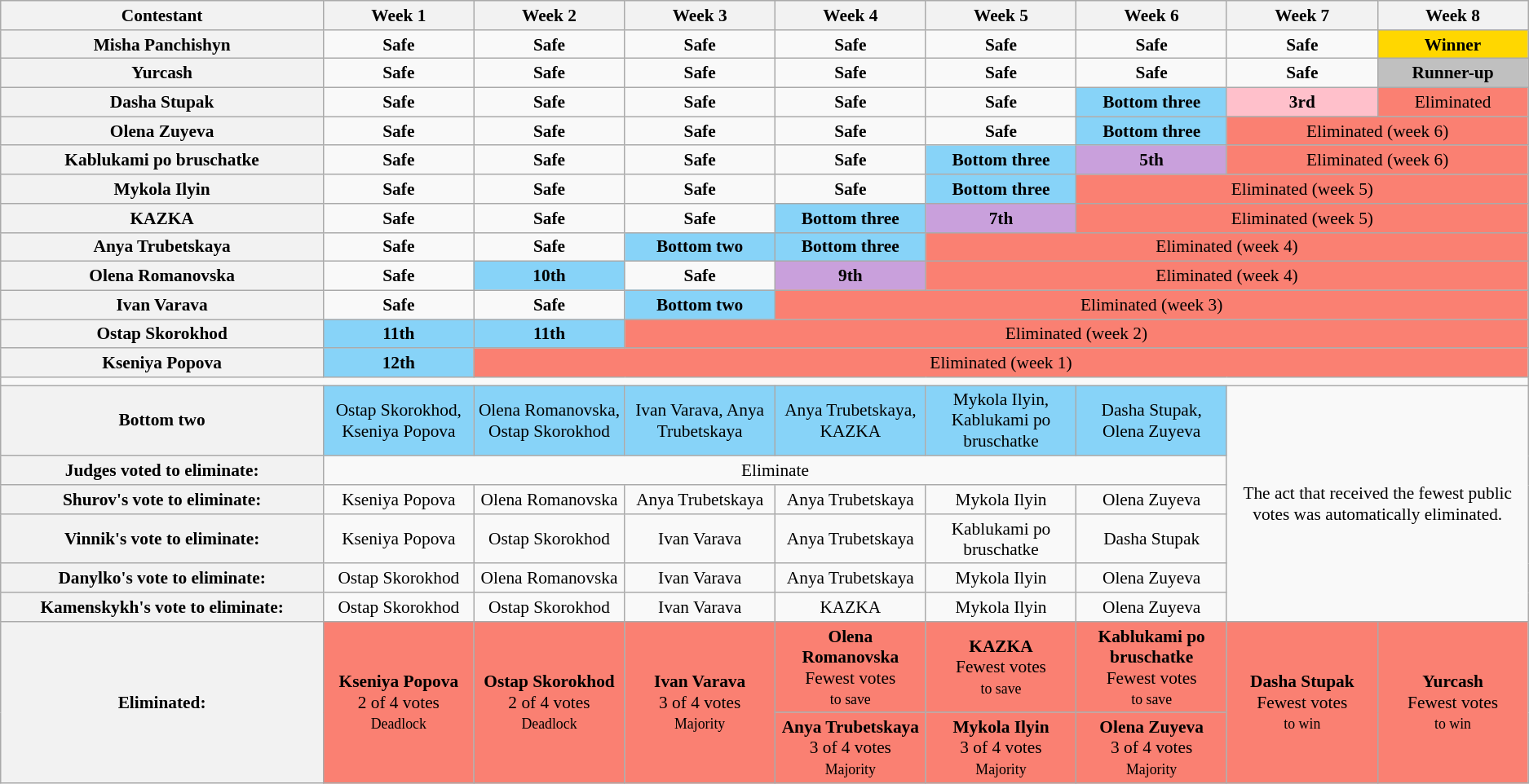<table class="wikitable" style="text-align:center; font-size:89%">
<tr>
<th style="width:15%" rowspan="1" scope="col">Contestant</th>
<th style="width:7%" rowspan="1" scope="col">Week 1</th>
<th style="width:7%" rowspan="1" scope="col">Week 2</th>
<th style="width:7%" rowspan="1" scope="col">Week 3</th>
<th style="width:7%" rowspan="1" scope="col">Week 4</th>
<th style="width:7%" rowspan="1" scope="col">Week 5</th>
<th style="width:7%" rowspan="1" scope="col">Week 6</th>
<th style="width:7%" rowspan="1" scope="col">Week 7</th>
<th style="width:7%" rowspan="1" scope="col">Week 8</th>
</tr>
<tr>
<th scope="row">Misha Panchishyn</th>
<td><strong>Safe</strong></td>
<td><strong>Safe</strong></td>
<td><strong>Safe</strong></td>
<td><strong>Safe</strong></td>
<td><strong>Safe</strong></td>
<td><strong>Safe</strong></td>
<td><strong>Safe</strong></td>
<td style="background:gold"><strong>Winner</strong></td>
</tr>
<tr>
<th scope="row">Yurcash</th>
<td><strong>Safe</strong></td>
<td><strong>Safe</strong></td>
<td><strong>Safe</strong></td>
<td><strong>Safe</strong></td>
<td><strong>Safe</strong></td>
<td><strong>Safe</strong></td>
<td><strong>Safe</strong></td>
<td style="background:silver"><strong>Runner-up</strong></td>
</tr>
<tr>
<th scope="row">Dasha Stupak</th>
<td><strong>Safe</strong></td>
<td><strong>Safe</strong></td>
<td><strong>Safe</strong></td>
<td><strong>Safe</strong></td>
<td><strong>Safe</strong></td>
<td style="background:#87D3F8"><strong>Bottom three</strong></td>
<td style="background:pink"><strong>3rd</strong></td>
<td style="background:salmon">Eliminated</td>
</tr>
<tr>
<th scope="row">Olena Zuyeva</th>
<td><strong>Safe</strong></td>
<td><strong>Safe</strong></td>
<td><strong>Safe</strong></td>
<td><strong>Safe</strong></td>
<td><strong>Safe</strong></td>
<td style="background:#87D3F8"><strong>Bottom three</strong></td>
<td colspan="2" style="background:salmon">Eliminated (week 6)</td>
</tr>
<tr>
<th scope="row">Kablukami po bruschatke</th>
<td><strong>Safe</strong></td>
<td><strong>Safe</strong></td>
<td><strong>Safe</strong></td>
<td><strong>Safe</strong></td>
<td style="background:#87D3F8"><strong>Bottom three</strong></td>
<td style="background:#C9A0DC"><strong>5th</strong></td>
<td colspan="2" style="background:salmon">Eliminated (week 6)</td>
</tr>
<tr>
<th scope="row">Mykola Ilyin</th>
<td><strong>Safe</strong></td>
<td><strong>Safe</strong></td>
<td><strong>Safe</strong></td>
<td><strong>Safe</strong></td>
<td style="background:#87D3F8"><strong>Bottom three</strong></td>
<td colspan="3" style="background:salmon">Eliminated (week 5)</td>
</tr>
<tr>
<th scope="row">KAZKA</th>
<td><strong>Safe</strong></td>
<td><strong>Safe</strong></td>
<td><strong>Safe</strong></td>
<td style="background:#87D3F8"><strong>Bottom three</strong></td>
<td style="background:#C9A0DC"><strong>7th</strong></td>
<td colspan="3" style="background:salmon">Eliminated (week 5)</td>
</tr>
<tr>
<th scope="row">Anya Trubetskaya</th>
<td><strong>Safe</strong></td>
<td><strong>Safe</strong></td>
<td style="background:#87D3F8"><strong>Bottom two</strong></td>
<td style="background:#87D3F8"><strong>Bottom three</strong></td>
<td colspan="4" style="background:salmon">Eliminated (week 4)</td>
</tr>
<tr>
<th scope="row">Olena Romanovska</th>
<td><strong>Safe</strong></td>
<td style="background:#87D3F8"><strong>10th</strong></td>
<td><strong>Safe</strong></td>
<td style="background:#C9A0DC"><strong>9th</strong></td>
<td colspan="4" style="background:salmon">Eliminated (week 4)</td>
</tr>
<tr>
<th scope="row">Ivan Varava</th>
<td><strong>Safe</strong></td>
<td><strong>Safe</strong></td>
<td style="background:#87D3F8"><strong>Bottom two</strong></td>
<td colspan="5" style="background:salmon">Eliminated (week 3)</td>
</tr>
<tr>
<th scope="row">Ostap Skorokhod</th>
<td style="background:#87D3F8"><strong>11th</strong></td>
<td style="background:#87D3F8"><strong>11th</strong></td>
<td colspan="6" style="background:salmon">Eliminated (week 2)</td>
</tr>
<tr>
<th scope="row">Kseniya Popova</th>
<td style="background:#87D3F8"><strong>12th</strong></td>
<td colspan="7" style="background:salmon">Eliminated (week 1)</td>
</tr>
<tr>
<td colspan="10"></td>
</tr>
<tr>
<th scope="row">Bottom two</th>
<td style="background:#87D3F8">Ostap Skorokhod, Kseniya Popova</td>
<td style="background:#87D3F8">Olena Romanovska, Ostap Skorokhod</td>
<td style="background:#87D3F8">Ivan Varava, Anya Trubetskaya</td>
<td style="background:#87D3F8">Anya Trubetskaya, KAZKA</td>
<td style="background:#87D3F8">Mykola Ilyin, Kablukami po bruschatke</td>
<td style="background:#87D3F8">Dasha Stupak,<br>Olena Zuyeva</td>
<td rowspan="6" colspan="2">The act that received the fewest public votes was automatically eliminated.</td>
</tr>
<tr>
<th scope="row">Judges voted to eliminate:</th>
<td colspan="6">Eliminate</td>
</tr>
<tr>
<th scope="row">Shurov's vote to eliminate:</th>
<td>Kseniya Popova</td>
<td>Olena Romanovska</td>
<td>Anya Trubetskaya</td>
<td>Anya Trubetskaya</td>
<td>Mykola Ilyin</td>
<td>Olena Zuyeva</td>
</tr>
<tr>
<th scope="row">Vinnik's vote to eliminate:</th>
<td>Kseniya Popova</td>
<td>Ostap Skorokhod</td>
<td>Ivan Varava</td>
<td>Anya Trubetskaya</td>
<td>Kablukami po bruschatke</td>
<td>Dasha Stupak</td>
</tr>
<tr>
<th scope="row">Danylko's vote to eliminate:</th>
<td>Ostap Skorokhod</td>
<td>Olena Romanovska</td>
<td>Ivan Varava</td>
<td>Anya Trubetskaya</td>
<td>Mykola Ilyin</td>
<td>Olena Zuyeva</td>
</tr>
<tr>
<th scope="row">Kamenskykh's vote to eliminate:</th>
<td>Ostap Skorokhod</td>
<td>Ostap Skorokhod</td>
<td>Ivan Varava</td>
<td>KAZKA</td>
<td>Mykola Ilyin</td>
<td>Olena Zuyeva</td>
</tr>
<tr>
<th scope="row" rowspan=2>Eliminated:</th>
<td style="background:salmon;" rowspan=2><strong>Kseniya Popova</strong><br>2 of 4 votes<br><small>Deadlock</small></td>
<td style="background:salmon;" rowspan=2><strong>Ostap Skorokhod</strong><br>2 of 4 votes<br><small>Deadlock</small></td>
<td style="background:salmon;" rowspan=2><strong>Ivan Varava</strong><br>3 of 4 votes<br><small>Majority</small></td>
<td style="background:salmon;"><strong>Olena Romanovska</strong><br>Fewest votes<br><small>to save</small></td>
<td style="background:salmon;"><strong>KAZKA</strong><br>Fewest votes<br><small>to save</small></td>
<td style="background:salmon;" rowspan=1><strong>Kablukami po bruschatke</strong><br>Fewest votes<br><small>to save</small></td>
<td style="background:salmon;" rowspan=2><strong>Dasha Stupak </strong><br>Fewest votes<br><small>to win</small></td>
<td style="background:salmon;" rowspan=2><strong>Yurcash</strong><br>Fewest votes<br><small>to win</small></td>
</tr>
<tr>
<td style="background:salmon;"><strong>Anya Trubetskaya</strong><br>3 of 4 votes<br><small>Majority</small></td>
<td style="background:salmon;"><strong>Mykola Ilyin</strong><br>3 of 4 votes<br><small>Majority</small></td>
<td style="background:salmon;" rowspan=1><strong>Olena Zuyeva</strong><br>3 of 4 votes<br><small>Majority</small></td>
</tr>
</table>
